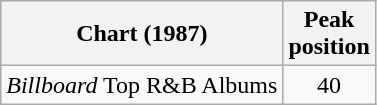<table class="wikitable">
<tr>
<th>Chart (1987)</th>
<th>Peak<br>position</th>
</tr>
<tr>
<td><em>Billboard</em> Top R&B Albums</td>
<td align=center>40</td>
</tr>
</table>
